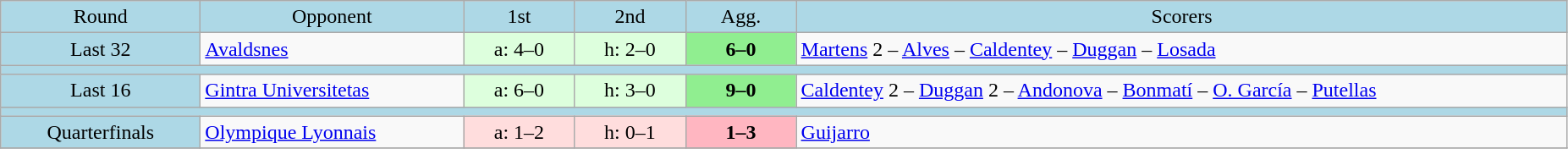<table class="wikitable" style="text-align:center">
<tr bgcolor=lightblue>
<td width=150px>Round</td>
<td width=200px>Opponent</td>
<td width=80px>1st</td>
<td width=80px>2nd</td>
<td width=80px>Agg.</td>
<td width=600px>Scorers</td>
</tr>
<tr>
<td bgcolor=lightblue>Last 32</td>
<td align=left> <a href='#'>Avaldsnes</a></td>
<td bgcolor=#ddffdd>a: 4–0</td>
<td bgcolor=#ddffdd>h: 2–0</td>
<td bgcolor=lightgreen><strong>6–0</strong></td>
<td align=left><a href='#'>Martens</a> 2 – <a href='#'>Alves</a> – <a href='#'>Caldentey</a> – <a href='#'>Duggan</a> – <a href='#'>Losada</a></td>
</tr>
<tr bgcolor=lightblue>
<td colspan=6></td>
</tr>
<tr>
<td bgcolor=lightblue>Last 16</td>
<td align=left> <a href='#'>Gintra Universitetas</a></td>
<td bgcolor="#ddffdd">a: 6–0</td>
<td bgcolor="#ddffdd">h: 3–0</td>
<td bgcolor=lightgreen><strong>9–0</strong></td>
<td align=left><a href='#'>Caldentey</a> 2 – <a href='#'>Duggan</a> 2 – <a href='#'>Andonova</a> – <a href='#'>Bonmatí</a> – <a href='#'>O. García</a> – <a href='#'>Putellas</a></td>
</tr>
<tr bgcolor=lightblue>
<td colspan=6></td>
</tr>
<tr>
<td bgcolor=lightblue>Quarterfinals</td>
<td align=left> <a href='#'>Olympique Lyonnais</a></td>
<td bgcolor="#ffdddd">a: 1–2</td>
<td bgcolor="#ffdddd">h: 0–1</td>
<td bgcolor=lightpink><strong>1–3</strong></td>
<td align=left><a href='#'>Guijarro</a></td>
</tr>
<tr>
</tr>
</table>
